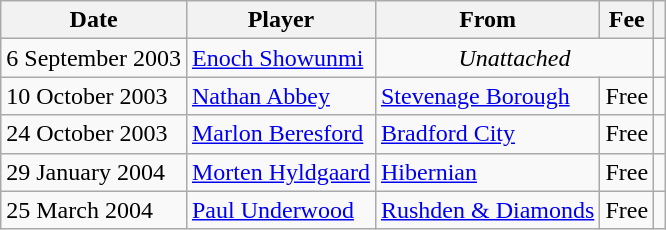<table class="wikitable">
<tr>
<th>Date</th>
<th>Player</th>
<th>From</th>
<th>Fee</th>
<th></th>
</tr>
<tr>
<td>6 September 2003</td>
<td> <a href='#'>Enoch Showunmi</a></td>
<td align="center" colspan=2><em>Unattached</em></td>
<td align="center"></td>
</tr>
<tr>
<td>10 October 2003</td>
<td> <a href='#'>Nathan Abbey</a></td>
<td><a href='#'>Stevenage Borough</a></td>
<td align="right">Free</td>
<td align="center"></td>
</tr>
<tr>
<td>24 October 2003</td>
<td> <a href='#'>Marlon Beresford</a></td>
<td><a href='#'>Bradford City</a></td>
<td align="right">Free</td>
<td align="center"></td>
</tr>
<tr>
<td>29 January 2004</td>
<td> <a href='#'>Morten Hyldgaard</a></td>
<td><a href='#'>Hibernian</a></td>
<td align="right">Free</td>
<td align="center"></td>
</tr>
<tr>
<td>25 March 2004</td>
<td> <a href='#'>Paul Underwood</a></td>
<td><a href='#'>Rushden & Diamonds</a></td>
<td align="right">Free</td>
<td align="center"></td>
</tr>
</table>
